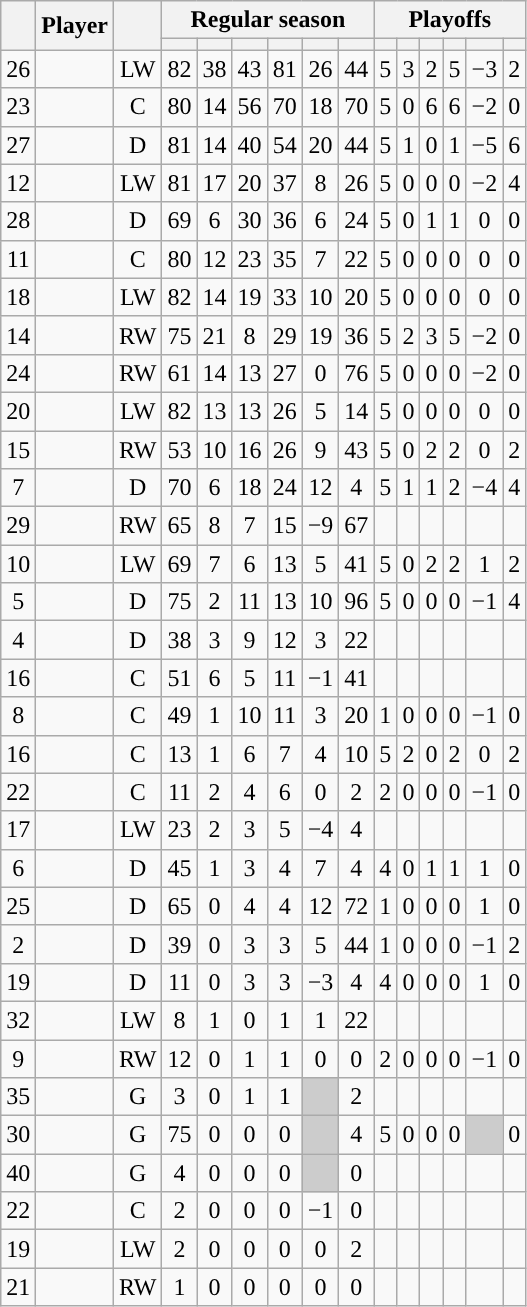<table class="wikitable sortable plainrowheaders" style="text-align:center;">
<tr>
<th scope="col" data-sort-type="number" rowspan="2"></th>
<th scope="col" rowspan="2">Player</th>
<th scope="col" rowspan="2"></th>
<th scope=colgroup colspan=6>Regular season</th>
<th scope=colgroup colspan=6>Playoffs</th>
</tr>
<tr>
<th scope="col" data-sort-type="number"></th>
<th scope="col" data-sort-type="number"></th>
<th scope="col" data-sort-type="number"></th>
<th scope="col" data-sort-type="number"></th>
<th scope="col" data-sort-type="number"></th>
<th scope="col" data-sort-type="number"></th>
<th scope="col" data-sort-type="number"></th>
<th scope="col" data-sort-type="number"></th>
<th scope="col" data-sort-type="number"></th>
<th scope="col" data-sort-type="number"></th>
<th scope="col" data-sort-type="number"></th>
<th scope="col" data-sort-type="number"></th>
</tr>
<tr>
<td scope="row">26</td>
<td align="left"></td>
<td>LW</td>
<td>82</td>
<td>38</td>
<td>43</td>
<td>81</td>
<td>26</td>
<td>44</td>
<td>5</td>
<td>3</td>
<td>2</td>
<td>5</td>
<td>−3</td>
<td>2</td>
</tr>
<tr>
<td scope="row">23</td>
<td align="left"></td>
<td>C</td>
<td>80</td>
<td>14</td>
<td>56</td>
<td>70</td>
<td>18</td>
<td>70</td>
<td>5</td>
<td>0</td>
<td>6</td>
<td>6</td>
<td>−2</td>
<td>0</td>
</tr>
<tr>
<td scope="row">27</td>
<td align="left"></td>
<td>D</td>
<td>81</td>
<td>14</td>
<td>40</td>
<td>54</td>
<td>20</td>
<td>44</td>
<td>5</td>
<td>1</td>
<td>0</td>
<td>1</td>
<td>−5</td>
<td>6</td>
</tr>
<tr>
<td scope="row">12</td>
<td align="left"></td>
<td>LW</td>
<td>81</td>
<td>17</td>
<td>20</td>
<td>37</td>
<td>8</td>
<td>26</td>
<td>5</td>
<td>0</td>
<td>0</td>
<td>0</td>
<td>−2</td>
<td>4</td>
</tr>
<tr>
<td scope="row">28</td>
<td align="left"></td>
<td>D</td>
<td>69</td>
<td>6</td>
<td>30</td>
<td>36</td>
<td>6</td>
<td>24</td>
<td>5</td>
<td>0</td>
<td>1</td>
<td>1</td>
<td>0</td>
<td>0</td>
</tr>
<tr>
<td scope="row">11</td>
<td align="left"></td>
<td>C</td>
<td>80</td>
<td>12</td>
<td>23</td>
<td>35</td>
<td>7</td>
<td>22</td>
<td>5</td>
<td>0</td>
<td>0</td>
<td>0</td>
<td>0</td>
<td>0</td>
</tr>
<tr>
<td scope="row">18</td>
<td align="left"></td>
<td>LW</td>
<td>82</td>
<td>14</td>
<td>19</td>
<td>33</td>
<td>10</td>
<td>20</td>
<td>5</td>
<td>0</td>
<td>0</td>
<td>0</td>
<td>0</td>
<td>0</td>
</tr>
<tr>
<td scope="row">14</td>
<td align="left"></td>
<td>RW</td>
<td>75</td>
<td>21</td>
<td>8</td>
<td>29</td>
<td>19</td>
<td>36</td>
<td>5</td>
<td>2</td>
<td>3</td>
<td>5</td>
<td>−2</td>
<td>0</td>
</tr>
<tr>
<td scope="row">24</td>
<td align="left"></td>
<td>RW</td>
<td>61</td>
<td>14</td>
<td>13</td>
<td>27</td>
<td>0</td>
<td>76</td>
<td>5</td>
<td>0</td>
<td>0</td>
<td>0</td>
<td>−2</td>
<td>0</td>
</tr>
<tr>
<td scope="row">20</td>
<td align="left"></td>
<td>LW</td>
<td>82</td>
<td>13</td>
<td>13</td>
<td>26</td>
<td>5</td>
<td>14</td>
<td>5</td>
<td>0</td>
<td>0</td>
<td>0</td>
<td>0</td>
<td>0</td>
</tr>
<tr>
<td scope="row">15</td>
<td align="left"></td>
<td>RW</td>
<td>53</td>
<td>10</td>
<td>16</td>
<td>26</td>
<td>9</td>
<td>43</td>
<td>5</td>
<td>0</td>
<td>2</td>
<td>2</td>
<td>0</td>
<td>2</td>
</tr>
<tr>
<td scope="row">7</td>
<td align="left"></td>
<td>D</td>
<td>70</td>
<td>6</td>
<td>18</td>
<td>24</td>
<td>12</td>
<td>4</td>
<td>5</td>
<td>1</td>
<td>1</td>
<td>2</td>
<td>−4</td>
<td>4</td>
</tr>
<tr>
<td scope="row">29</td>
<td align="left"></td>
<td>RW</td>
<td>65</td>
<td>8</td>
<td>7</td>
<td>15</td>
<td>−9</td>
<td>67</td>
<td></td>
<td></td>
<td></td>
<td></td>
<td></td>
<td></td>
</tr>
<tr>
<td scope="row">10</td>
<td align="left"></td>
<td>LW</td>
<td>69</td>
<td>7</td>
<td>6</td>
<td>13</td>
<td>5</td>
<td>41</td>
<td>5</td>
<td>0</td>
<td>2</td>
<td>2</td>
<td>1</td>
<td>2</td>
</tr>
<tr>
<td scope="row">5</td>
<td align="left"></td>
<td>D</td>
<td>75</td>
<td>2</td>
<td>11</td>
<td>13</td>
<td>10</td>
<td>96</td>
<td>5</td>
<td>0</td>
<td>0</td>
<td>0</td>
<td>−1</td>
<td>4</td>
</tr>
<tr>
<td scope="row">4</td>
<td align="left"></td>
<td>D</td>
<td>38</td>
<td>3</td>
<td>9</td>
<td>12</td>
<td>3</td>
<td>22</td>
<td></td>
<td></td>
<td></td>
<td></td>
<td></td>
<td></td>
</tr>
<tr>
<td scope="row">16</td>
<td align="left"></td>
<td>C</td>
<td>51</td>
<td>6</td>
<td>5</td>
<td>11</td>
<td>−1</td>
<td>41</td>
<td></td>
<td></td>
<td></td>
<td></td>
<td></td>
<td></td>
</tr>
<tr>
<td scope="row">8</td>
<td align="left"></td>
<td>C</td>
<td>49</td>
<td>1</td>
<td>10</td>
<td>11</td>
<td>3</td>
<td>20</td>
<td>1</td>
<td>0</td>
<td>0</td>
<td>0</td>
<td>−1</td>
<td>0</td>
</tr>
<tr>
<td scope="row">16</td>
<td align="left"></td>
<td>C</td>
<td>13</td>
<td>1</td>
<td>6</td>
<td>7</td>
<td>4</td>
<td>10</td>
<td>5</td>
<td>2</td>
<td>0</td>
<td>2</td>
<td>0</td>
<td>2</td>
</tr>
<tr>
<td scope="row">22</td>
<td align="left"></td>
<td>C</td>
<td>11</td>
<td>2</td>
<td>4</td>
<td>6</td>
<td>0</td>
<td>2</td>
<td>2</td>
<td>0</td>
<td>0</td>
<td>0</td>
<td>−1</td>
<td>0</td>
</tr>
<tr>
<td scope="row">17</td>
<td align="left"></td>
<td>LW</td>
<td>23</td>
<td>2</td>
<td>3</td>
<td>5</td>
<td>−4</td>
<td>4</td>
<td></td>
<td></td>
<td></td>
<td></td>
<td></td>
<td></td>
</tr>
<tr>
<td scope="row">6</td>
<td align="left"></td>
<td>D</td>
<td>45</td>
<td>1</td>
<td>3</td>
<td>4</td>
<td>7</td>
<td>4</td>
<td>4</td>
<td>0</td>
<td>1</td>
<td>1</td>
<td>1</td>
<td>0</td>
</tr>
<tr>
<td scope="row">25</td>
<td align="left"></td>
<td>D</td>
<td>65</td>
<td>0</td>
<td>4</td>
<td>4</td>
<td>12</td>
<td>72</td>
<td>1</td>
<td>0</td>
<td>0</td>
<td>0</td>
<td>1</td>
<td>0</td>
</tr>
<tr>
<td scope="row">2</td>
<td align="left"></td>
<td>D</td>
<td>39</td>
<td>0</td>
<td>3</td>
<td>3</td>
<td>5</td>
<td>44</td>
<td>1</td>
<td>0</td>
<td>0</td>
<td>0</td>
<td>−1</td>
<td>2</td>
</tr>
<tr>
<td scope="row">19</td>
<td align="left"></td>
<td>D</td>
<td>11</td>
<td>0</td>
<td>3</td>
<td>3</td>
<td>−3</td>
<td>4</td>
<td>4</td>
<td>0</td>
<td>0</td>
<td>0</td>
<td>1</td>
<td>0</td>
</tr>
<tr>
<td scope="row">32</td>
<td align="left"></td>
<td>LW</td>
<td>8</td>
<td>1</td>
<td>0</td>
<td>1</td>
<td>1</td>
<td>22</td>
<td></td>
<td></td>
<td></td>
<td></td>
<td></td>
<td></td>
</tr>
<tr>
<td scope="row">9</td>
<td align="left"></td>
<td>RW</td>
<td>12</td>
<td>0</td>
<td>1</td>
<td>1</td>
<td>0</td>
<td>0</td>
<td>2</td>
<td>0</td>
<td>0</td>
<td>0</td>
<td>−1</td>
<td>0</td>
</tr>
<tr>
<td scope="row">35</td>
<td align="left"></td>
<td>G</td>
<td>3</td>
<td>0</td>
<td>1</td>
<td>1</td>
<td style="background:#ccc"></td>
<td>2</td>
<td></td>
<td></td>
<td></td>
<td></td>
<td></td>
<td></td>
</tr>
<tr>
<td scope="row">30</td>
<td align="left"></td>
<td>G</td>
<td>75</td>
<td>0</td>
<td>0</td>
<td>0</td>
<td style="background:#ccc"></td>
<td>4</td>
<td>5</td>
<td>0</td>
<td>0</td>
<td>0</td>
<td style="background:#ccc"></td>
<td>0</td>
</tr>
<tr>
<td scope="row">40</td>
<td align="left"></td>
<td>G</td>
<td>4</td>
<td>0</td>
<td>0</td>
<td>0</td>
<td style="background:#ccc"></td>
<td>0</td>
<td></td>
<td></td>
<td></td>
<td></td>
<td></td>
<td></td>
</tr>
<tr>
<td scope="row">22</td>
<td align="left"></td>
<td>C</td>
<td>2</td>
<td>0</td>
<td>0</td>
<td>0</td>
<td>−1</td>
<td>0</td>
<td></td>
<td></td>
<td></td>
<td></td>
<td></td>
<td></td>
</tr>
<tr>
<td scope="row">19</td>
<td align="left"></td>
<td>LW</td>
<td>2</td>
<td>0</td>
<td>0</td>
<td>0</td>
<td>0</td>
<td>2</td>
<td></td>
<td></td>
<td></td>
<td></td>
<td></td>
<td></td>
</tr>
<tr>
<td scope="row">21</td>
<td align="left"></td>
<td>RW</td>
<td>1</td>
<td>0</td>
<td>0</td>
<td>0</td>
<td>0</td>
<td>0</td>
<td></td>
<td></td>
<td></td>
<td></td>
<td></td>
<td></td>
</tr>
</table>
